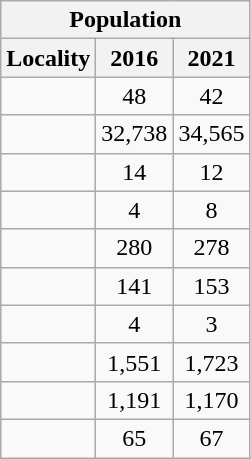<table class="wikitable" style="text-align:center;">
<tr>
<th colspan="3" style="text-align:center;  font-weight:bold">Population</th>
</tr>
<tr>
<th style="text-align:center; background:  font-weight:bold">Locality</th>
<th style="text-align:center; background:  font-weight:bold"><strong>2016</strong></th>
<th style="text-align:center; background:  font-weight:bold"><strong>2021</strong></th>
</tr>
<tr>
<td></td>
<td>48</td>
<td>42</td>
</tr>
<tr>
<td></td>
<td>32,738</td>
<td>34,565</td>
</tr>
<tr>
<td></td>
<td>14</td>
<td>12</td>
</tr>
<tr>
<td></td>
<td>4</td>
<td>8</td>
</tr>
<tr>
<td></td>
<td>280</td>
<td>278</td>
</tr>
<tr>
<td></td>
<td>141</td>
<td>153</td>
</tr>
<tr>
<td></td>
<td>4</td>
<td>3</td>
</tr>
<tr>
<td></td>
<td>1,551</td>
<td>1,723</td>
</tr>
<tr>
<td></td>
<td>1,191</td>
<td>1,170</td>
</tr>
<tr>
<td></td>
<td>65</td>
<td>67</td>
</tr>
</table>
